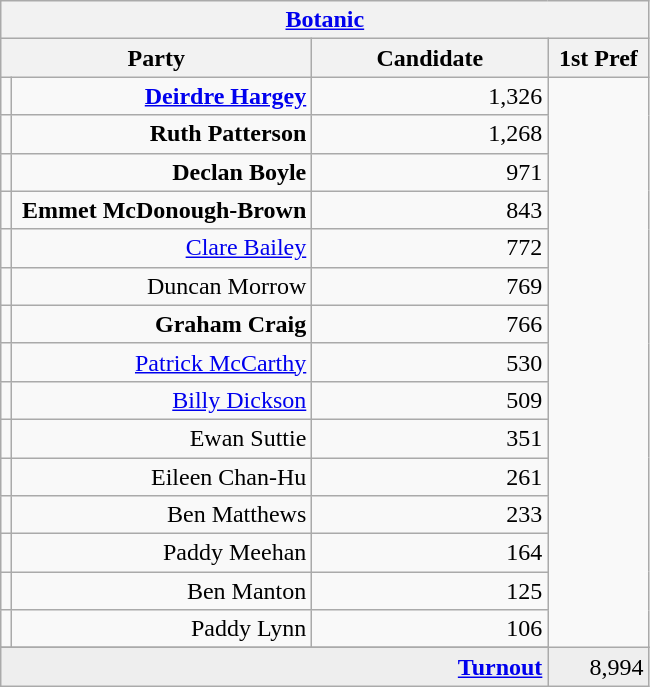<table class="wikitable">
<tr>
<th colspan="4" align="center"><a href='#'>Botanic</a></th>
</tr>
<tr>
<th colspan="2" align="center" width=200>Party</th>
<th width=150>Candidate</th>
<th width=60>1st Pref</th>
</tr>
<tr>
<td></td>
<td align="right"><strong><a href='#'>Deirdre Hargey</a></strong></td>
<td align="right">1,326</td>
</tr>
<tr>
<td></td>
<td align="right"><strong>Ruth Patterson</strong></td>
<td align="right">1,268</td>
</tr>
<tr>
<td></td>
<td align="right"><strong>Declan Boyle</strong></td>
<td align="right">971</td>
</tr>
<tr>
<td></td>
<td align="right"><strong>Emmet McDonough-Brown</strong></td>
<td align="right">843</td>
</tr>
<tr>
<td></td>
<td align="right"><a href='#'>Clare Bailey</a></td>
<td align="right">772</td>
</tr>
<tr>
<td></td>
<td align="right">Duncan Morrow</td>
<td align="right">769</td>
</tr>
<tr>
<td></td>
<td align="right"><strong>Graham Craig</strong></td>
<td align="right">766</td>
</tr>
<tr>
<td></td>
<td align="right"><a href='#'>Patrick McCarthy</a></td>
<td align="right">530</td>
</tr>
<tr>
<td></td>
<td align="right"><a href='#'>Billy Dickson</a></td>
<td align="right">509</td>
</tr>
<tr>
<td></td>
<td align="right">Ewan Suttie</td>
<td align="right">351</td>
</tr>
<tr>
<td></td>
<td align="right">Eileen Chan-Hu</td>
<td align="right">261</td>
</tr>
<tr>
<td></td>
<td align="right">Ben Matthews</td>
<td align="right">233</td>
</tr>
<tr>
<td></td>
<td align="right">Paddy Meehan</td>
<td align="right">164</td>
</tr>
<tr>
<td></td>
<td align="right">Ben Manton</td>
<td align="right">125</td>
</tr>
<tr>
<td></td>
<td align="right">Paddy Lynn</td>
<td align="right">106</td>
</tr>
<tr>
</tr>
<tr bgcolor="EEEEEE">
<td colspan=3 align="right"><strong><a href='#'>Turnout</a></strong></td>
<td align="right">8,994</td>
</tr>
</table>
